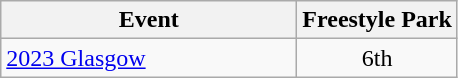<table class="wikitable" style="text-align: center;">
<tr ">
<th style="width:190px;">Event</th>
<th>Freestyle Park</th>
</tr>
<tr>
<td align=left> <a href='#'>2023 Glasgow</a></td>
<td>6th</td>
</tr>
</table>
